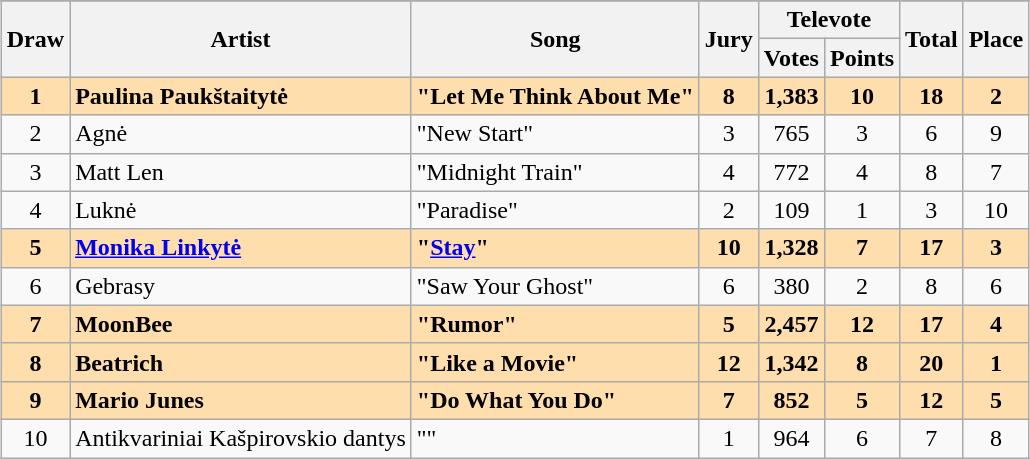<table class="sortable wikitable" style="margin: 1em auto 1em auto; text-align:center">
<tr>
</tr>
<tr>
<th rowspan="2">Draw</th>
<th rowspan="2">Artist</th>
<th rowspan="2">Song</th>
<th rowspan="2">Jury</th>
<th colspan="2">Televote</th>
<th rowspan="2">Total</th>
<th rowspan="2">Place</th>
</tr>
<tr>
<th>Votes</th>
<th>Points</th>
</tr>
<tr style="font-weight:bold; background:navajowhite;">
<td>1</td>
<td align="left">Paulina Paukštaitytė</td>
<td align="left">"Let Me Think About Me"</td>
<td>8</td>
<td>1,383</td>
<td>10</td>
<td>18</td>
<td>2</td>
</tr>
<tr>
<td>2</td>
<td align="left">Agnė</td>
<td align="left">"New Start"</td>
<td>3</td>
<td>765</td>
<td>3</td>
<td>6</td>
<td>9</td>
</tr>
<tr>
<td>3</td>
<td align="left">Matt Len</td>
<td align="left">"Midnight Train"</td>
<td>4</td>
<td>772</td>
<td>4</td>
<td>8</td>
<td>7</td>
</tr>
<tr>
<td>4</td>
<td align="left">Luknė</td>
<td align="left">"Paradise"</td>
<td>2</td>
<td>109</td>
<td>1</td>
<td>3</td>
<td>10</td>
</tr>
<tr style="font-weight:bold; background:navajowhite;">
<td>5</td>
<td align="left"><a href='#'>Monika Linkytė</a></td>
<td align="left">"<a href='#'>Stay</a>"</td>
<td>10</td>
<td>1,328</td>
<td>7</td>
<td>17</td>
<td>3</td>
</tr>
<tr>
<td>6</td>
<td align="left">Gebrasy</td>
<td align="left">"Saw Your Ghost"</td>
<td>6</td>
<td>380</td>
<td>2</td>
<td>8</td>
<td>6</td>
</tr>
<tr style="font-weight:bold; background:navajowhite;">
<td>7</td>
<td align="left">MoonBee</td>
<td align="left">"Rumor"</td>
<td>5</td>
<td>2,457</td>
<td>12</td>
<td>17</td>
<td>4</td>
</tr>
<tr style="font-weight:bold; background:navajowhite;">
<td>8</td>
<td align="left">Beatrich</td>
<td align="left">"Like a Movie"</td>
<td>12</td>
<td>1,342</td>
<td>8</td>
<td>20</td>
<td>1</td>
</tr>
<tr style="font-weight:bold; background:navajowhite;">
<td>9</td>
<td align="left">Mario Junes</td>
<td align="left">"Do What You Do"</td>
<td>7</td>
<td>852</td>
<td>5</td>
<td>12</td>
<td>5</td>
</tr>
<tr>
<td>10</td>
<td align="left">Antikvariniai Kašpirovskio dantys</td>
<td align="left">""</td>
<td>1</td>
<td>964</td>
<td>6</td>
<td>7</td>
<td>8</td>
</tr>
</table>
